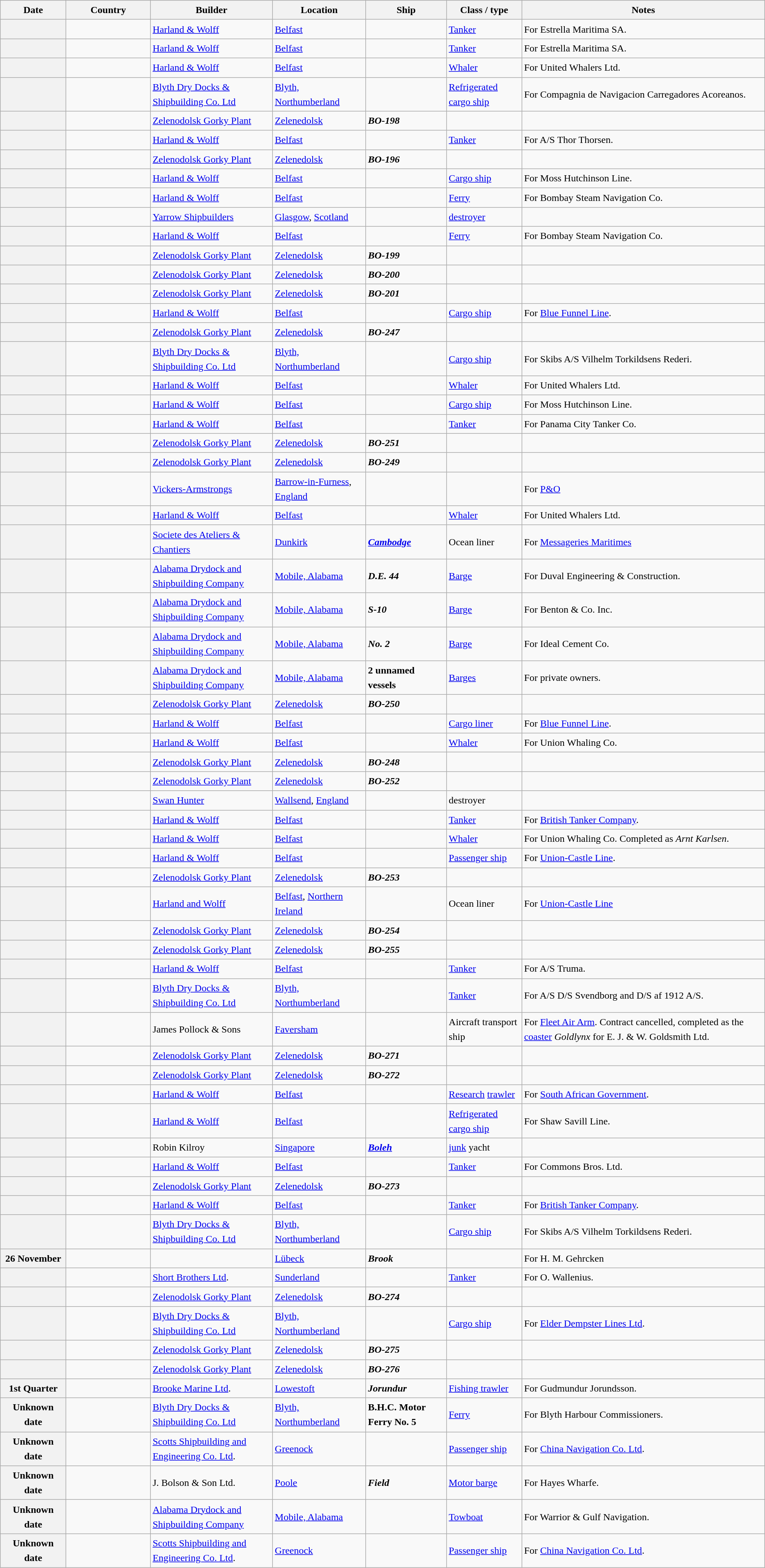<table class="wikitable sortable" style="font-size:1.00em; line-height:1.5em;">
<tr>
<th width="100">Date</th>
<th width="130">Country</th>
<th>Builder</th>
<th>Location</th>
<th>Ship</th>
<th>Class / type</th>
<th>Notes</th>
</tr>
<tr ---->
<th></th>
<td></td>
<td><a href='#'>Harland & Wolff</a></td>
<td><a href='#'>Belfast</a></td>
<td><strong></strong></td>
<td><a href='#'>Tanker</a></td>
<td>For Estrella Maritima SA.</td>
</tr>
<tr ---->
<th></th>
<td></td>
<td><a href='#'>Harland & Wolff</a></td>
<td><a href='#'>Belfast</a></td>
<td><strong></strong></td>
<td><a href='#'>Tanker</a></td>
<td>For Estrella Maritima SA.</td>
</tr>
<tr ---->
<th></th>
<td></td>
<td><a href='#'>Harland & Wolff</a></td>
<td><a href='#'>Belfast</a></td>
<td><strong></strong></td>
<td><a href='#'>Whaler</a></td>
<td>For United Whalers Ltd.</td>
</tr>
<tr ---->
<th></th>
<td></td>
<td><a href='#'>Blyth Dry Docks & Shipbuilding Co. Ltd</a></td>
<td><a href='#'>Blyth, Northumberland</a></td>
<td><strong></strong></td>
<td><a href='#'>Refrigerated cargo ship</a></td>
<td>For Compagnia de Navigacion Carregadores Acoreanos.</td>
</tr>
<tr>
<th></th>
<td></td>
<td><a href='#'>Zelenodolsk Gorky Plant</a></td>
<td><a href='#'>Zelenedolsk</a></td>
<td><strong><em>BO-198</em></strong></td>
<td></td>
<td></td>
</tr>
<tr ---->
<th></th>
<td></td>
<td><a href='#'>Harland & Wolff</a></td>
<td><a href='#'>Belfast</a></td>
<td><strong></strong></td>
<td><a href='#'>Tanker</a></td>
<td>For A/S Thor Thorsen.</td>
</tr>
<tr>
<th></th>
<td></td>
<td><a href='#'>Zelenodolsk Gorky Plant</a></td>
<td><a href='#'>Zelenedolsk</a></td>
<td><strong><em>BO-196</em></strong></td>
<td></td>
<td></td>
</tr>
<tr ---->
<th></th>
<td></td>
<td><a href='#'>Harland & Wolff</a></td>
<td><a href='#'>Belfast</a></td>
<td><strong></strong></td>
<td><a href='#'>Cargo ship</a></td>
<td>For Moss Hutchinson Line.</td>
</tr>
<tr ---->
<th></th>
<td></td>
<td><a href='#'>Harland & Wolff</a></td>
<td><a href='#'>Belfast</a></td>
<td><strong></strong></td>
<td><a href='#'>Ferry</a></td>
<td>For Bombay Steam Navigation Co.</td>
</tr>
<tr>
<th></th>
<td></td>
<td><a href='#'>Yarrow Shipbuilders</a></td>
<td><a href='#'>Glasgow</a>, <a href='#'>Scotland</a></td>
<td><strong></strong></td>
<td> <a href='#'>destroyer</a></td>
<td></td>
</tr>
<tr ---->
<th></th>
<td></td>
<td><a href='#'>Harland & Wolff</a></td>
<td><a href='#'>Belfast</a></td>
<td><strong></strong></td>
<td><a href='#'>Ferry</a></td>
<td>For Bombay Steam Navigation Co.</td>
</tr>
<tr>
<th></th>
<td></td>
<td><a href='#'>Zelenodolsk Gorky Plant</a></td>
<td><a href='#'>Zelenedolsk</a></td>
<td><strong><em>BO-199</em></strong></td>
<td></td>
<td></td>
</tr>
<tr>
<th></th>
<td></td>
<td><a href='#'>Zelenodolsk Gorky Plant</a></td>
<td><a href='#'>Zelenedolsk</a></td>
<td><strong><em>BO-200</em></strong></td>
<td></td>
<td></td>
</tr>
<tr>
<th></th>
<td></td>
<td><a href='#'>Zelenodolsk Gorky Plant</a></td>
<td><a href='#'>Zelenedolsk</a></td>
<td><strong><em>BO-201</em></strong></td>
<td></td>
<td></td>
</tr>
<tr ---->
<th></th>
<td></td>
<td><a href='#'>Harland & Wolff</a></td>
<td><a href='#'>Belfast</a></td>
<td><strong></strong></td>
<td><a href='#'>Cargo ship</a></td>
<td>For <a href='#'>Blue Funnel Line</a>.</td>
</tr>
<tr>
<th></th>
<td></td>
<td><a href='#'>Zelenodolsk Gorky Plant</a></td>
<td><a href='#'>Zelenedolsk</a></td>
<td><strong><em>BO-247</em></strong></td>
<td></td>
<td></td>
</tr>
<tr ---->
<th></th>
<td></td>
<td><a href='#'>Blyth Dry Docks & Shipbuilding Co. Ltd</a></td>
<td><a href='#'>Blyth, Northumberland</a></td>
<td><strong></strong></td>
<td><a href='#'>Cargo ship</a></td>
<td>For Skibs A/S Vilhelm Torkildsens Rederi.</td>
</tr>
<tr ---->
<th></th>
<td></td>
<td><a href='#'>Harland & Wolff</a></td>
<td><a href='#'>Belfast</a></td>
<td><strong></strong></td>
<td><a href='#'>Whaler</a></td>
<td>For United Whalers Ltd.</td>
</tr>
<tr ---->
<th></th>
<td></td>
<td><a href='#'>Harland & Wolff</a></td>
<td><a href='#'>Belfast</a></td>
<td><strong></strong></td>
<td><a href='#'>Cargo ship</a></td>
<td>For Moss Hutchinson Line.</td>
</tr>
<tr ---->
<th></th>
<td></td>
<td><a href='#'>Harland & Wolff</a></td>
<td><a href='#'>Belfast</a></td>
<td><strong></strong></td>
<td><a href='#'>Tanker</a></td>
<td>For Panama City Tanker Co.</td>
</tr>
<tr>
<th></th>
<td></td>
<td><a href='#'>Zelenodolsk Gorky Plant</a></td>
<td><a href='#'>Zelenedolsk</a></td>
<td><strong><em>BO-251</em></strong></td>
<td></td>
<td></td>
</tr>
<tr>
<th></th>
<td></td>
<td><a href='#'>Zelenodolsk Gorky Plant</a></td>
<td><a href='#'>Zelenedolsk</a></td>
<td><strong><em>BO-249</em></strong></td>
<td></td>
<td></td>
</tr>
<tr>
<th></th>
<td></td>
<td><a href='#'>Vickers-Armstrongs</a></td>
<td><a href='#'>Barrow-in-Furness</a>, <a href='#'>England</a></td>
<td><strong></strong></td>
<td></td>
<td>For <a href='#'>P&O</a></td>
</tr>
<tr ---->
<th></th>
<td></td>
<td><a href='#'>Harland & Wolff</a></td>
<td><a href='#'>Belfast</a></td>
<td><strong></strong></td>
<td><a href='#'>Whaler</a></td>
<td>For United Whalers Ltd.</td>
</tr>
<tr>
<th></th>
<td></td>
<td><a href='#'>Societe des Ateliers & Chantiers</a></td>
<td><a href='#'>Dunkirk</a></td>
<td><strong><a href='#'><em>Cambodge</em></a></strong></td>
<td>Ocean liner</td>
<td>For <a href='#'>Messageries Maritimes</a></td>
</tr>
<tr ---->
<th></th>
<td></td>
<td><a href='#'>Alabama Drydock and Shipbuilding Company</a></td>
<td><a href='#'>Mobile, Alabama</a></td>
<td><strong><em>D.E. 44</em></strong></td>
<td><a href='#'>Barge</a></td>
<td>For Duval Engineering & Construction.</td>
</tr>
<tr ---->
<th></th>
<td></td>
<td><a href='#'>Alabama Drydock and Shipbuilding Company</a></td>
<td><a href='#'>Mobile, Alabama</a></td>
<td><strong><em>S-10</em></strong></td>
<td><a href='#'>Barge</a></td>
<td>For Benton & Co. Inc.</td>
</tr>
<tr ---->
<th></th>
<td></td>
<td><a href='#'>Alabama Drydock and Shipbuilding Company</a></td>
<td><a href='#'>Mobile, Alabama</a></td>
<td><strong><em>No. 2</em></strong></td>
<td><a href='#'>Barge</a></td>
<td>For Ideal Cement Co.</td>
</tr>
<tr ---->
<th></th>
<td></td>
<td><a href='#'>Alabama Drydock and Shipbuilding Company</a></td>
<td><a href='#'>Mobile, Alabama</a></td>
<td><strong>2 unnamed vessels</strong></td>
<td><a href='#'>Barges</a></td>
<td>For private owners.</td>
</tr>
<tr>
<th></th>
<td></td>
<td><a href='#'>Zelenodolsk Gorky Plant</a></td>
<td><a href='#'>Zelenedolsk</a></td>
<td><strong><em>BO-250</em></strong></td>
<td></td>
<td></td>
</tr>
<tr ---->
<th></th>
<td></td>
<td><a href='#'>Harland & Wolff</a></td>
<td><a href='#'>Belfast</a></td>
<td><strong></strong></td>
<td><a href='#'>Cargo liner</a></td>
<td>For <a href='#'>Blue Funnel Line</a>.</td>
</tr>
<tr ---->
<th></th>
<td></td>
<td><a href='#'>Harland & Wolff</a></td>
<td><a href='#'>Belfast</a></td>
<td><strong></strong></td>
<td><a href='#'>Whaler</a></td>
<td>For Union Whaling Co.</td>
</tr>
<tr>
<th></th>
<td></td>
<td><a href='#'>Zelenodolsk Gorky Plant</a></td>
<td><a href='#'>Zelenedolsk</a></td>
<td><strong><em>BO-248</em></strong></td>
<td></td>
<td></td>
</tr>
<tr>
<th></th>
<td></td>
<td><a href='#'>Zelenodolsk Gorky Plant</a></td>
<td><a href='#'>Zelenedolsk</a></td>
<td><strong><em>BO-252</em></strong></td>
<td></td>
<td></td>
</tr>
<tr>
<th></th>
<td></td>
<td><a href='#'>Swan Hunter</a></td>
<td><a href='#'>Wallsend</a>, <a href='#'>England</a></td>
<td><strong></strong></td>
<td> destroyer</td>
<td></td>
</tr>
<tr ---->
<th></th>
<td></td>
<td><a href='#'>Harland & Wolff</a></td>
<td><a href='#'>Belfast</a></td>
<td><strong></strong></td>
<td><a href='#'>Tanker</a></td>
<td>For <a href='#'>British Tanker Company</a>.</td>
</tr>
<tr ---->
<th></th>
<td></td>
<td><a href='#'>Harland & Wolff</a></td>
<td><a href='#'>Belfast</a></td>
<td><strong></strong></td>
<td><a href='#'>Whaler</a></td>
<td>For Union Whaling Co. Completed as <em>Arnt Karlsen</em>.</td>
</tr>
<tr ---->
<th></th>
<td></td>
<td><a href='#'>Harland & Wolff</a></td>
<td><a href='#'>Belfast</a></td>
<td><strong></strong></td>
<td><a href='#'>Passenger ship</a></td>
<td>For <a href='#'>Union-Castle Line</a>.</td>
</tr>
<tr>
<th></th>
<td></td>
<td><a href='#'>Zelenodolsk Gorky Plant</a></td>
<td><a href='#'>Zelenedolsk</a></td>
<td><strong><em>BO-253</em></strong></td>
<td></td>
<td></td>
</tr>
<tr>
<th></th>
<td></td>
<td><a href='#'>Harland and Wolff</a></td>
<td><a href='#'>Belfast</a>, <a href='#'>Northern Ireland</a></td>
<td><strong></strong></td>
<td>Ocean liner</td>
<td>For <a href='#'>Union-Castle Line</a></td>
</tr>
<tr>
<th></th>
<td></td>
<td><a href='#'>Zelenodolsk Gorky Plant</a></td>
<td><a href='#'>Zelenedolsk</a></td>
<td><strong><em>BO-254</em></strong></td>
<td></td>
<td></td>
</tr>
<tr>
<th></th>
<td></td>
<td><a href='#'>Zelenodolsk Gorky Plant</a></td>
<td><a href='#'>Zelenedolsk</a></td>
<td><strong><em>BO-255</em></strong></td>
<td></td>
<td></td>
</tr>
<tr ---->
<th></th>
<td></td>
<td><a href='#'>Harland & Wolff</a></td>
<td><a href='#'>Belfast</a></td>
<td><strong></strong></td>
<td><a href='#'>Tanker</a></td>
<td>For A/S Truma.</td>
</tr>
<tr ---->
<th></th>
<td></td>
<td><a href='#'>Blyth Dry Docks & Shipbuilding Co. Ltd</a></td>
<td><a href='#'>Blyth, Northumberland</a></td>
<td><strong></strong></td>
<td><a href='#'>Tanker</a></td>
<td>For A/S D/S Svendborg and D/S af 1912 A/S.</td>
</tr>
<tr ---->
<th></th>
<td></td>
<td>James Pollock & Sons</td>
<td><a href='#'>Faversham</a></td>
<td><strong></strong></td>
<td>Aircraft transport ship</td>
<td>For <a href='#'>Fleet Air Arm</a>. Contract cancelled, completed as the <a href='#'>coaster</a> <em>Goldlynx</em> for E. J. & W. Goldsmith Ltd.</td>
</tr>
<tr>
<th></th>
<td></td>
<td><a href='#'>Zelenodolsk Gorky Plant</a></td>
<td><a href='#'>Zelenedolsk</a></td>
<td><strong><em>BO-271</em></strong></td>
<td></td>
<td></td>
</tr>
<tr>
<th></th>
<td></td>
<td><a href='#'>Zelenodolsk Gorky Plant</a></td>
<td><a href='#'>Zelenedolsk</a></td>
<td><strong><em>BO-272</em></strong></td>
<td></td>
<td></td>
</tr>
<tr ---->
<th></th>
<td></td>
<td><a href='#'>Harland & Wolff</a></td>
<td><a href='#'>Belfast</a></td>
<td><strong></strong></td>
<td><a href='#'>Research</a> <a href='#'>trawler</a></td>
<td>For <a href='#'>South African Government</a>.</td>
</tr>
<tr ---->
<th></th>
<td></td>
<td><a href='#'>Harland & Wolff</a></td>
<td><a href='#'>Belfast</a></td>
<td><strong></strong></td>
<td><a href='#'>Refrigerated cargo ship</a></td>
<td>For Shaw Savill Line.</td>
</tr>
<tr>
<th></th>
<td></td>
<td>Robin Kilroy</td>
<td><a href='#'>Singapore</a></td>
<td><strong><em><a href='#'>Boleh</a></em></strong></td>
<td><a href='#'>junk</a> yacht</td>
<td></td>
</tr>
<tr ---->
<th></th>
<td></td>
<td><a href='#'>Harland & Wolff</a></td>
<td><a href='#'>Belfast</a></td>
<td><strong></strong></td>
<td><a href='#'>Tanker</a></td>
<td>For Commons Bros. Ltd.</td>
</tr>
<tr>
<th></th>
<td></td>
<td><a href='#'>Zelenodolsk Gorky Plant</a></td>
<td><a href='#'>Zelenedolsk</a></td>
<td><strong><em>BO-273</em></strong></td>
<td></td>
<td></td>
</tr>
<tr ---->
<th></th>
<td></td>
<td><a href='#'>Harland & Wolff</a></td>
<td><a href='#'>Belfast</a></td>
<td><strong></strong></td>
<td><a href='#'>Tanker</a></td>
<td>For <a href='#'>British Tanker Company</a>.</td>
</tr>
<tr ---->
<th></th>
<td></td>
<td><a href='#'>Blyth Dry Docks & Shipbuilding Co. Ltd</a></td>
<td><a href='#'>Blyth, Northumberland</a></td>
<td><strong></strong></td>
<td><a href='#'>Cargo ship</a></td>
<td>For Skibs A/S Vilhelm Torkildsens Rederi.</td>
</tr>
<tr ---->
<th>26 November</th>
<td></td>
<td></td>
<td><a href='#'>Lübeck</a></td>
<td><strong><em>Brook</em></strong></td>
<td></td>
<td>For H. M. Gehrcken</td>
</tr>
<tr ---->
<th></th>
<td></td>
<td><a href='#'>Short Brothers Ltd</a>.</td>
<td><a href='#'>Sunderland</a></td>
<td><strong></strong></td>
<td><a href='#'>Tanker</a></td>
<td>For O. Wallenius.</td>
</tr>
<tr>
<th></th>
<td></td>
<td><a href='#'>Zelenodolsk Gorky Plant</a></td>
<td><a href='#'>Zelenedolsk</a></td>
<td><strong><em>BO-274</em></strong></td>
<td></td>
<td></td>
</tr>
<tr ---->
<th></th>
<td></td>
<td><a href='#'>Blyth Dry Docks & Shipbuilding Co. Ltd</a></td>
<td><a href='#'>Blyth, Northumberland</a></td>
<td><strong></strong></td>
<td><a href='#'>Cargo  ship</a></td>
<td>For <a href='#'>Elder Dempster Lines Ltd</a>.</td>
</tr>
<tr>
<th></th>
<td></td>
<td><a href='#'>Zelenodolsk Gorky Plant</a></td>
<td><a href='#'>Zelenedolsk</a></td>
<td><strong><em>BO-275</em></strong></td>
<td></td>
<td></td>
</tr>
<tr>
<th></th>
<td></td>
<td><a href='#'>Zelenodolsk Gorky Plant</a></td>
<td><a href='#'>Zelenedolsk</a></td>
<td><strong><em>BO-276</em></strong></td>
<td></td>
<td></td>
</tr>
<tr ---->
<th>1st Quarter</th>
<td></td>
<td><a href='#'>Brooke Marine Ltd</a>.</td>
<td><a href='#'>Lowestoft</a></td>
<td><strong><em>Jorundur</em></strong></td>
<td><a href='#'>Fishing trawler</a></td>
<td>For Gudmundur Jorundsson.</td>
</tr>
<tr ---->
<th>Unknown date</th>
<td></td>
<td><a href='#'>Blyth Dry Docks & Shipbuilding Co. Ltd</a></td>
<td><a href='#'>Blyth, Northumberland</a></td>
<td><strong>B.H.C. Motor Ferry No. 5</strong></td>
<td><a href='#'>Ferry</a></td>
<td>For Blyth Harbour Commissioners.</td>
</tr>
<tr ---->
<th>Unknown date</th>
<td></td>
<td><a href='#'>Scotts Shipbuilding and Engineering Co. Ltd</a>.</td>
<td><a href='#'>Greenock</a></td>
<td><strong></strong></td>
<td><a href='#'>Passenger ship</a></td>
<td>For <a href='#'>China Navigation Co. Ltd</a>.</td>
</tr>
<tr ---->
<th>Unknown date</th>
<td></td>
<td>J. Bolson & Son Ltd.</td>
<td><a href='#'>Poole</a></td>
<td><strong><em>Field</em></strong></td>
<td><a href='#'>Motor barge</a></td>
<td>For Hayes Wharfe.</td>
</tr>
<tr ---->
<th>Unknown date</th>
<td></td>
<td><a href='#'>Alabama Drydock and Shipbuilding Company</a></td>
<td><a href='#'>Mobile, Alabama</a></td>
<td><strong></strong></td>
<td><a href='#'>Towboat</a></td>
<td>For Warrior & Gulf Navigation.</td>
</tr>
<tr ---->
<th>Unknown date</th>
<td></td>
<td><a href='#'>Scotts Shipbuilding and Engineering Co. Ltd</a>.</td>
<td><a href='#'>Greenock</a></td>
<td><strong></strong></td>
<td><a href='#'>Passenger ship</a></td>
<td>For <a href='#'>China Navigation Co. Ltd</a>.</td>
</tr>
</table>
